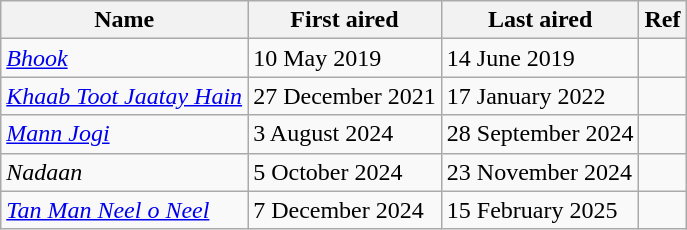<table class="wikitable">
<tr>
<th>Name</th>
<th>First aired</th>
<th>Last aired</th>
<th>Ref</th>
</tr>
<tr>
<td><em><a href='#'>Bhook</a></em></td>
<td>10 May 2019</td>
<td>14 June 2019</td>
<td></td>
</tr>
<tr>
<td><em><a href='#'>Khaab Toot Jaatay Hain</a></em></td>
<td>27 December 2021</td>
<td>17 January 2022</td>
<td></td>
</tr>
<tr>
<td><em><a href='#'>Mann Jogi</a></em></td>
<td>3 August 2024</td>
<td>28 September 2024</td>
<td></td>
</tr>
<tr>
<td><em>Nadaan</em></td>
<td>5 October 2024</td>
<td>23 November 2024</td>
<td></td>
</tr>
<tr>
<td><em><a href='#'>Tan Man Neel o Neel</a></em></td>
<td>7 December 2024</td>
<td>15 February 2025</td>
<td></td>
</tr>
</table>
